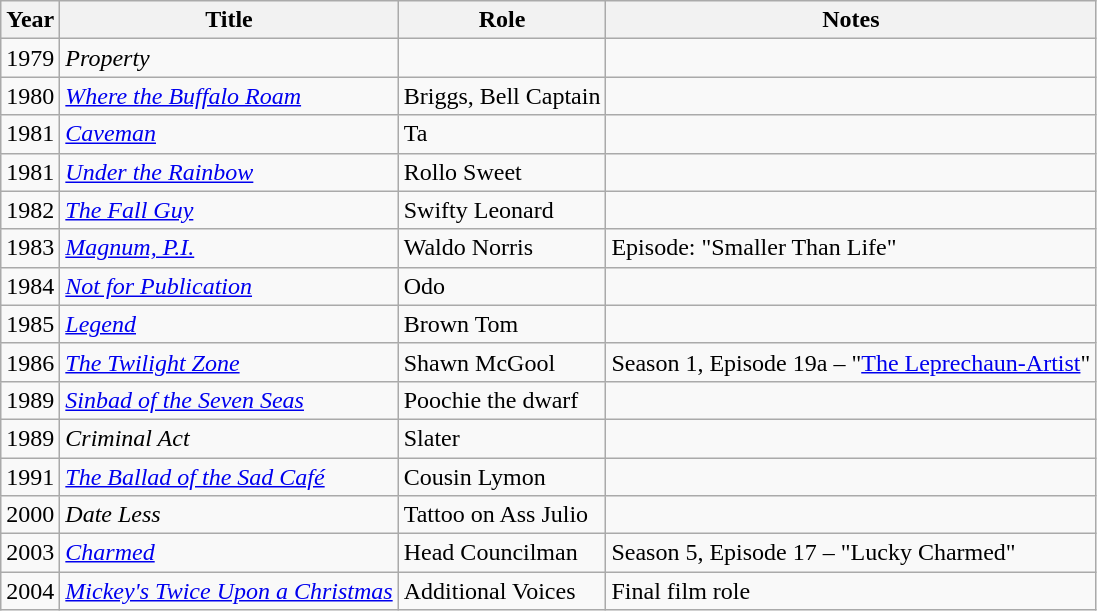<table class="wikitable">
<tr>
<th>Year</th>
<th>Title</th>
<th>Role</th>
<th>Notes</th>
</tr>
<tr>
<td>1979</td>
<td><em>Property</em></td>
<td></td>
<td></td>
</tr>
<tr>
<td>1980</td>
<td><em><a href='#'>Where the Buffalo Roam</a></em></td>
<td>Briggs, Bell Captain</td>
<td></td>
</tr>
<tr>
<td>1981</td>
<td><em><a href='#'>Caveman</a></em></td>
<td>Ta</td>
<td></td>
</tr>
<tr>
<td>1981</td>
<td><em><a href='#'>Under the Rainbow</a></em></td>
<td>Rollo Sweet</td>
<td></td>
</tr>
<tr>
<td>1982</td>
<td><em><a href='#'>The Fall Guy</a></em></td>
<td>Swifty Leonard</td>
<td></td>
</tr>
<tr>
<td>1983</td>
<td><em><a href='#'>Magnum, P.I.</a></em></td>
<td>Waldo Norris</td>
<td>Episode: "Smaller Than Life"</td>
</tr>
<tr>
<td>1984</td>
<td><em><a href='#'>Not for Publication</a></em></td>
<td>Odo</td>
<td></td>
</tr>
<tr>
<td>1985</td>
<td><em><a href='#'>Legend</a></em></td>
<td>Brown Tom</td>
<td></td>
</tr>
<tr>
<td>1986</td>
<td><em><a href='#'>The Twilight Zone</a></em></td>
<td>Shawn McGool</td>
<td>Season 1, Episode 19a – "<a href='#'>The Leprechaun-Artist</a>"</td>
</tr>
<tr>
<td>1989</td>
<td><em><a href='#'>Sinbad of the Seven Seas</a></em></td>
<td>Poochie the dwarf</td>
<td></td>
</tr>
<tr>
<td>1989</td>
<td><em>Criminal Act</em></td>
<td>Slater</td>
<td></td>
</tr>
<tr>
<td>1991</td>
<td><em><a href='#'>The Ballad of the Sad Café</a></em></td>
<td>Cousin Lymon</td>
<td></td>
</tr>
<tr>
<td>2000</td>
<td><em>Date Less</em></td>
<td>Tattoo on Ass Julio</td>
<td></td>
</tr>
<tr>
<td>2003</td>
<td><em><a href='#'>Charmed</a></em></td>
<td>Head Councilman</td>
<td>Season 5, Episode 17 – "Lucky Charmed"</td>
</tr>
<tr>
<td>2004</td>
<td><em><a href='#'>Mickey's Twice Upon a Christmas</a></em></td>
<td>Additional Voices</td>
<td>Final film role</td>
</tr>
</table>
